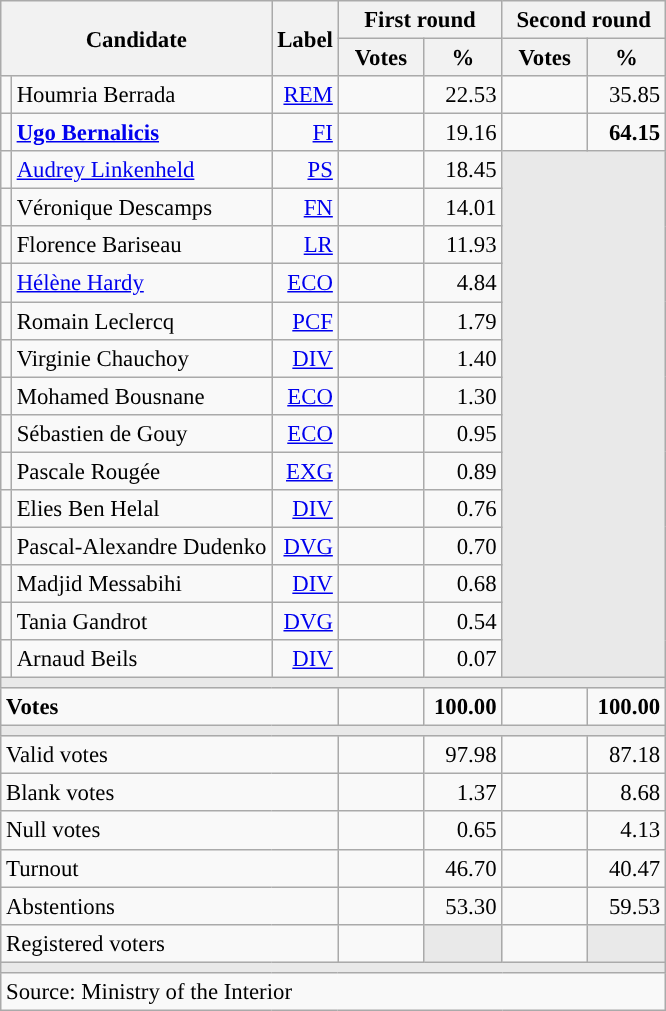<table class="wikitable" style="text-align:right;font-size:95%;">
<tr>
<th rowspan="2" colspan="2">Candidate</th>
<th rowspan="2">Label</th>
<th colspan="2">First round</th>
<th colspan="2">Second round</th>
</tr>
<tr>
<th style="width:50px;">Votes</th>
<th style="width:45px;">%</th>
<th style="width:50px;">Votes</th>
<th style="width:45px;">%</th>
</tr>
<tr>
<td style="color:inherit;background:"></td>
<td style="text-align:left;">Houmria Berrada</td>
<td><a href='#'>REM</a></td>
<td></td>
<td>22.53</td>
<td></td>
<td>35.85</td>
</tr>
<tr>
<td style="color:inherit;background:"></td>
<td style="text-align:left;"><strong><a href='#'>Ugo Bernalicis</a></strong></td>
<td><a href='#'>FI</a></td>
<td></td>
<td>19.16</td>
<td><strong></strong></td>
<td><strong>64.15</strong></td>
</tr>
<tr>
<td style="color:inherit;background:"></td>
<td style="text-align:left;"><a href='#'>Audrey Linkenheld</a></td>
<td><a href='#'>PS</a></td>
<td></td>
<td>18.45</td>
<td colspan="2" rowspan="14" style="background:#E9E9E9;"></td>
</tr>
<tr>
<td style="color:inherit;background:"></td>
<td style="text-align:left;">Véronique Descamps</td>
<td><a href='#'>FN</a></td>
<td></td>
<td>14.01</td>
</tr>
<tr>
<td style="color:inherit;background:"></td>
<td style="text-align:left;">Florence Bariseau</td>
<td><a href='#'>LR</a></td>
<td></td>
<td>11.93</td>
</tr>
<tr>
<td style="color:inherit;background:"></td>
<td style="text-align:left;"><a href='#'>Hélène Hardy</a></td>
<td><a href='#'>ECO</a></td>
<td></td>
<td>4.84</td>
</tr>
<tr>
<td style="color:inherit;background:"></td>
<td style="text-align:left;">Romain Leclercq</td>
<td><a href='#'>PCF</a></td>
<td></td>
<td>1.79</td>
</tr>
<tr>
<td style="color:inherit;background:"></td>
<td style="text-align:left;">Virginie Chauchoy</td>
<td><a href='#'>DIV</a></td>
<td></td>
<td>1.40</td>
</tr>
<tr>
<td style="color:inherit;background:"></td>
<td style="text-align:left;">Mohamed Bousnane</td>
<td><a href='#'>ECO</a></td>
<td></td>
<td>1.30</td>
</tr>
<tr>
<td style="color:inherit;background:"></td>
<td style="text-align:left;">Sébastien de Gouy</td>
<td><a href='#'>ECO</a></td>
<td></td>
<td>0.95</td>
</tr>
<tr>
<td style="color:inherit;background:"></td>
<td style="text-align:left;">Pascale Rougée</td>
<td><a href='#'>EXG</a></td>
<td></td>
<td>0.89</td>
</tr>
<tr>
<td style="color:inherit;background:"></td>
<td style="text-align:left;">Elies Ben Helal</td>
<td><a href='#'>DIV</a></td>
<td></td>
<td>0.76</td>
</tr>
<tr>
<td style="color:inherit;background:"></td>
<td style="text-align:left;">Pascal-Alexandre Dudenko</td>
<td><a href='#'>DVG</a></td>
<td></td>
<td>0.70</td>
</tr>
<tr>
<td style="color:inherit;background:"></td>
<td style="text-align:left;">Madjid Messabihi</td>
<td><a href='#'>DIV</a></td>
<td></td>
<td>0.68</td>
</tr>
<tr>
<td style="color:inherit;background:"></td>
<td style="text-align:left;">Tania Gandrot</td>
<td><a href='#'>DVG</a></td>
<td></td>
<td>0.54</td>
</tr>
<tr>
<td style="color:inherit;background:"></td>
<td style="text-align:left;">Arnaud Beils</td>
<td><a href='#'>DIV</a></td>
<td></td>
<td>0.07</td>
</tr>
<tr>
<td colspan="7" style="background:#E9E9E9;"></td>
</tr>
<tr style="font-weight:bold;">
<td colspan="3" style="text-align:left;">Votes</td>
<td></td>
<td>100.00</td>
<td></td>
<td>100.00</td>
</tr>
<tr>
<td colspan="7" style="background:#E9E9E9;"></td>
</tr>
<tr>
<td colspan="3" style="text-align:left;">Valid votes</td>
<td></td>
<td>97.98</td>
<td></td>
<td>87.18</td>
</tr>
<tr>
<td colspan="3" style="text-align:left;">Blank votes</td>
<td></td>
<td>1.37</td>
<td></td>
<td>8.68</td>
</tr>
<tr>
<td colspan="3" style="text-align:left;">Null votes</td>
<td></td>
<td>0.65</td>
<td></td>
<td>4.13</td>
</tr>
<tr>
<td colspan="3" style="text-align:left;">Turnout</td>
<td></td>
<td>46.70</td>
<td></td>
<td>40.47</td>
</tr>
<tr>
<td colspan="3" style="text-align:left;">Abstentions</td>
<td></td>
<td>53.30</td>
<td></td>
<td>59.53</td>
</tr>
<tr>
<td colspan="3" style="text-align:left;">Registered voters</td>
<td></td>
<td style="background:#E9E9E9;"></td>
<td></td>
<td style="background:#E9E9E9;"></td>
</tr>
<tr>
<td colspan="7" style="background:#E9E9E9;"></td>
</tr>
<tr>
<td colspan="7" style="text-align:left;">Source: Ministry of the Interior</td>
</tr>
</table>
